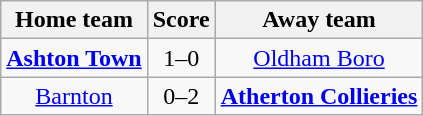<table class="wikitable" style="text-align: center">
<tr>
<th>Home team</th>
<th>Score</th>
<th>Away team</th>
</tr>
<tr>
<td><strong><a href='#'>Ashton Town</a></strong></td>
<td>1–0</td>
<td><a href='#'>Oldham Boro</a></td>
</tr>
<tr>
<td><a href='#'>Barnton</a></td>
<td>0–2</td>
<td><strong><a href='#'>Atherton Collieries</a></strong></td>
</tr>
</table>
